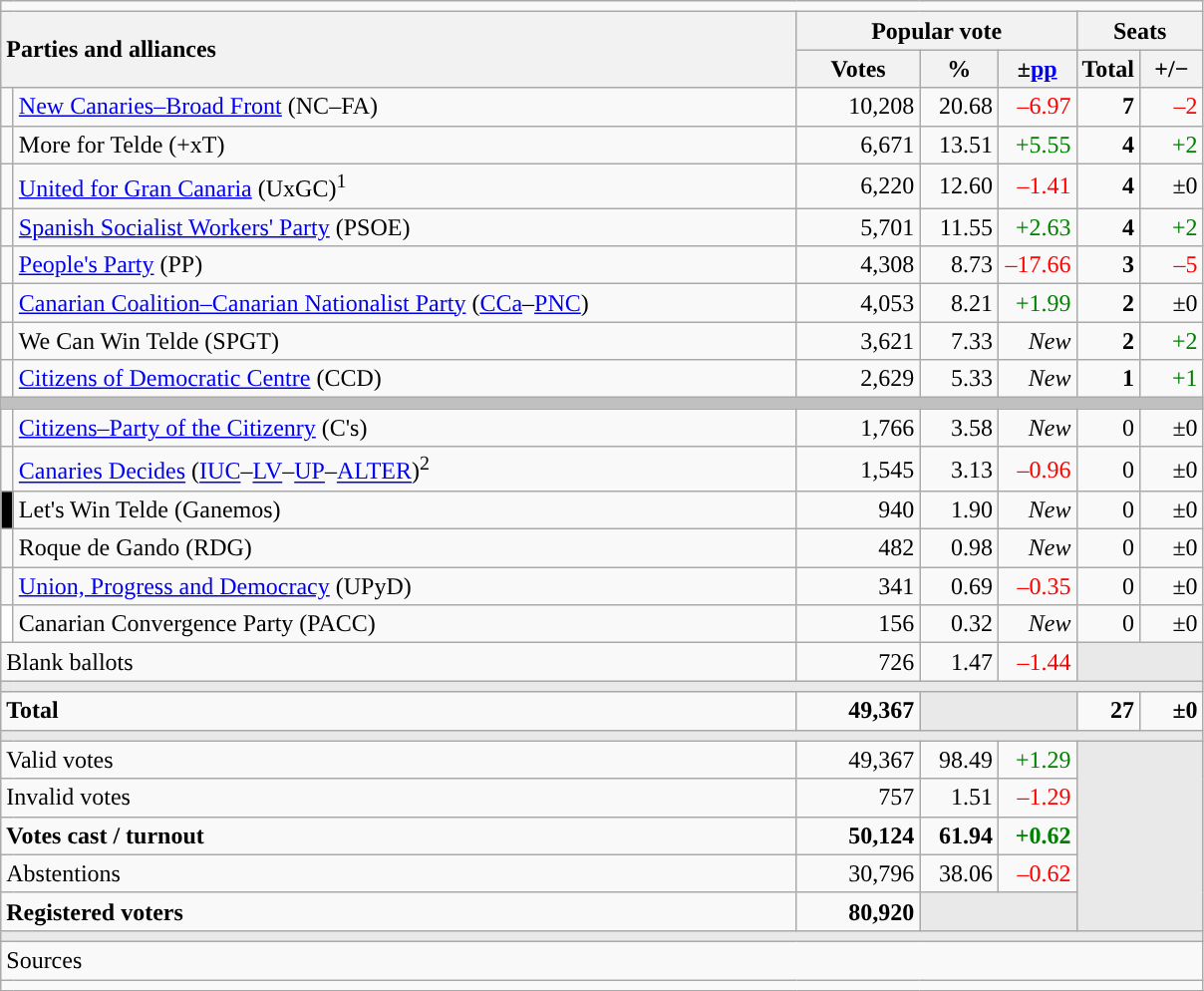<table class="wikitable" style="text-align:right;">
<tr>
<td colspan="7"></td>
</tr>
<tr>
<th style="text-align:left;" rowspan="2" colspan="2" width="525">Parties and alliances</th>
<th colspan="3">Popular vote</th>
<th colspan="2">Seats</th>
</tr>
<tr>
<th width="75">Votes</th>
<th width="45">%</th>
<th width="45">±<a href='#'>pp</a></th>
<th width="35">Total</th>
<th width="35">+/−</th>
</tr>
<tr>
<td width="1" style="color:inherit;background:"></td>
<td align="left"><a href='#'>New Canaries–Broad Front</a> (NC–FA)</td>
<td>10,208</td>
<td>20.68</td>
<td style="color:red;">–6.97</td>
<td><strong>7</strong></td>
<td style="color:red;">–2</td>
</tr>
<tr>
<td style="color:inherit;background:"></td>
<td align="left">More for Telde (+xT)</td>
<td>6,671</td>
<td>13.51</td>
<td style="color:green;">+5.55</td>
<td><strong>4</strong></td>
<td style="color:green;">+2</td>
</tr>
<tr>
<td style="color:inherit;background:"></td>
<td align="left"><a href='#'>United for Gran Canaria</a> (UxGC)<sup>1</sup></td>
<td>6,220</td>
<td>12.60</td>
<td style="color:red;">–1.41</td>
<td><strong>4</strong></td>
<td>±0</td>
</tr>
<tr>
<td style="color:inherit;background:"></td>
<td align="left"><a href='#'>Spanish Socialist Workers' Party</a> (PSOE)</td>
<td>5,701</td>
<td>11.55</td>
<td style="color:green;">+2.63</td>
<td><strong>4</strong></td>
<td style="color:green;">+2</td>
</tr>
<tr>
<td style="color:inherit;background:"></td>
<td align="left"><a href='#'>People's Party</a> (PP)</td>
<td>4,308</td>
<td>8.73</td>
<td style="color:red;">–17.66</td>
<td><strong>3</strong></td>
<td style="color:red;">–5</td>
</tr>
<tr>
<td style="color:inherit;background:"></td>
<td align="left"><a href='#'>Canarian Coalition–Canarian Nationalist Party</a> (<a href='#'>CCa</a>–<a href='#'>PNC</a>)</td>
<td>4,053</td>
<td>8.21</td>
<td style="color:green;">+1.99</td>
<td><strong>2</strong></td>
<td>±0</td>
</tr>
<tr>
<td style="color:inherit;background:"></td>
<td align="left">We Can Win Telde (SPGT)</td>
<td>3,621</td>
<td>7.33</td>
<td><em>New</em></td>
<td><strong>2</strong></td>
<td style="color:green;">+2</td>
</tr>
<tr>
<td style="color:inherit;background:"></td>
<td align="left"><a href='#'>Citizens of Democratic Centre</a> (CCD)</td>
<td>2,629</td>
<td>5.33</td>
<td><em>New</em></td>
<td><strong>1</strong></td>
<td style="color:green;">+1</td>
</tr>
<tr>
<td colspan="7" bgcolor="#C0C0C0"></td>
</tr>
<tr>
<td style="color:inherit;background:"></td>
<td align="left"><a href='#'>Citizens–Party of the Citizenry</a> (C's)</td>
<td>1,766</td>
<td>3.58</td>
<td><em>New</em></td>
<td>0</td>
<td>±0</td>
</tr>
<tr>
<td style="color:inherit;background:"></td>
<td align="left"><a href='#'>Canaries Decides</a> (<a href='#'>IUC</a>–<a href='#'>LV</a>–<a href='#'>UP</a>–<a href='#'>ALTER</a>)<sup>2</sup></td>
<td>1,545</td>
<td>3.13</td>
<td style="color:red;">–0.96</td>
<td>0</td>
<td>±0</td>
</tr>
<tr>
<td bgcolor="black"></td>
<td align="left">Let's Win Telde (Ganemos)</td>
<td>940</td>
<td>1.90</td>
<td><em>New</em></td>
<td>0</td>
<td>±0</td>
</tr>
<tr>
<td style="color:inherit;background:"></td>
<td align="left">Roque de Gando (RDG)</td>
<td>482</td>
<td>0.98</td>
<td><em>New</em></td>
<td>0</td>
<td>±0</td>
</tr>
<tr>
<td style="color:inherit;background:"></td>
<td align="left"><a href='#'>Union, Progress and Democracy</a> (UPyD)</td>
<td>341</td>
<td>0.69</td>
<td style="color:red;">–0.35</td>
<td>0</td>
<td>±0</td>
</tr>
<tr>
<td bgcolor="white"></td>
<td align="left">Canarian Convergence Party (PACC)</td>
<td>156</td>
<td>0.32</td>
<td><em>New</em></td>
<td>0</td>
<td>±0</td>
</tr>
<tr>
<td align="left" colspan="2">Blank ballots</td>
<td>726</td>
<td>1.47</td>
<td style="color:red;">–1.44</td>
<td bgcolor="#E9E9E9" colspan="2"></td>
</tr>
<tr>
<td colspan="7" bgcolor="#E9E9E9"></td>
</tr>
<tr style="font-weight:bold;">
<td align="left" colspan="2">Total</td>
<td>49,367</td>
<td bgcolor="#E9E9E9" colspan="2"></td>
<td>27</td>
<td>±0</td>
</tr>
<tr>
<td colspan="7" bgcolor="#E9E9E9"></td>
</tr>
<tr>
<td align="left" colspan="2">Valid votes</td>
<td>49,367</td>
<td>98.49</td>
<td style="color:green;">+1.29</td>
<td bgcolor="#E9E9E9" colspan="2" rowspan="5"></td>
</tr>
<tr>
<td align="left" colspan="2">Invalid votes</td>
<td>757</td>
<td>1.51</td>
<td style="color:red;">–1.29</td>
</tr>
<tr style="font-weight:bold;">
<td align="left" colspan="2">Votes cast / turnout</td>
<td>50,124</td>
<td>61.94</td>
<td style="color:green;">+0.62</td>
</tr>
<tr>
<td align="left" colspan="2">Abstentions</td>
<td>30,796</td>
<td>38.06</td>
<td style="color:red;">–0.62</td>
</tr>
<tr style="font-weight:bold;">
<td align="left" colspan="2">Registered voters</td>
<td>80,920</td>
<td bgcolor="#E9E9E9" colspan="2"></td>
</tr>
<tr>
<td colspan="7" bgcolor="#E9E9E9"></td>
</tr>
<tr>
<td align="left" colspan="7">Sources</td>
</tr>
<tr>
<td colspan="7" style="text-align:left; max-width:790px;"></td>
</tr>
</table>
